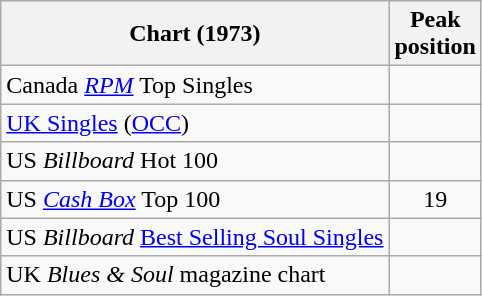<table class="wikitable sortable">
<tr>
<th>Chart (1973)</th>
<th>Peak<br>position</th>
</tr>
<tr>
<td>Canada <em><a href='#'>RPM</a></em> Top Singles</td>
<td></td>
</tr>
<tr>
<td><a href='#'>UK Singles</a> (<a href='#'>OCC</a>)</td>
<td></td>
</tr>
<tr>
<td>US <em>Billboard</em> Hot 100</td>
<td></td>
</tr>
<tr>
<td>US <a href='#'><em>Cash Box</em></a> Top 100</td>
<td align="center">19</td>
</tr>
<tr>
<td>US <em>Billboard</em> <a href='#'>Best Selling Soul Singles</a></td>
<td></td>
</tr>
<tr>
<td>UK <em>Blues & Soul</em> magazine chart</td>
<td></td>
</tr>
</table>
